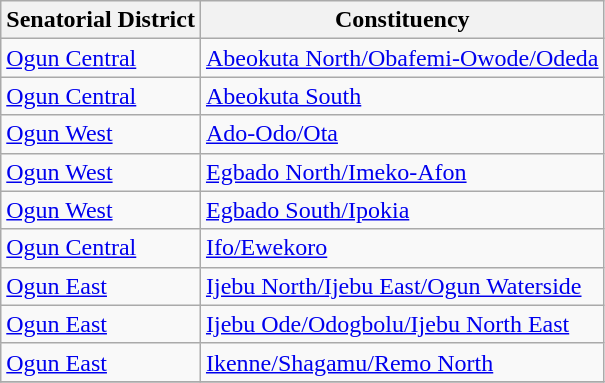<table class="wikitable sortable">
<tr>
<th>Senatorial District</th>
<th>Constituency</th>
</tr>
<tr>
<td><a href='#'>Ogun Central</a></td>
<td><a href='#'>Abeokuta North/Obafemi-Owode/Odeda</a></td>
</tr>
<tr>
<td><a href='#'>Ogun Central</a></td>
<td><a href='#'>Abeokuta South</a></td>
</tr>
<tr>
<td><a href='#'>Ogun West</a></td>
<td><a href='#'>Ado-Odo/Ota</a></td>
</tr>
<tr>
<td><a href='#'>Ogun West</a></td>
<td><a href='#'>Egbado North/Imeko-Afon</a></td>
</tr>
<tr>
<td><a href='#'>Ogun West</a></td>
<td><a href='#'>Egbado South/Ipokia</a></td>
</tr>
<tr>
<td><a href='#'>Ogun Central</a></td>
<td><a href='#'>Ifo/Ewekoro</a></td>
</tr>
<tr>
<td><a href='#'>Ogun East</a></td>
<td><a href='#'>Ijebu North/Ijebu East/Ogun Waterside</a></td>
</tr>
<tr>
<td><a href='#'>Ogun East</a></td>
<td><a href='#'>Ijebu Ode/Odogbolu/Ijebu North East</a></td>
</tr>
<tr>
<td><a href='#'>Ogun East</a></td>
<td><a href='#'>Ikenne/Shagamu/Remo North</a></td>
</tr>
<tr>
</tr>
</table>
